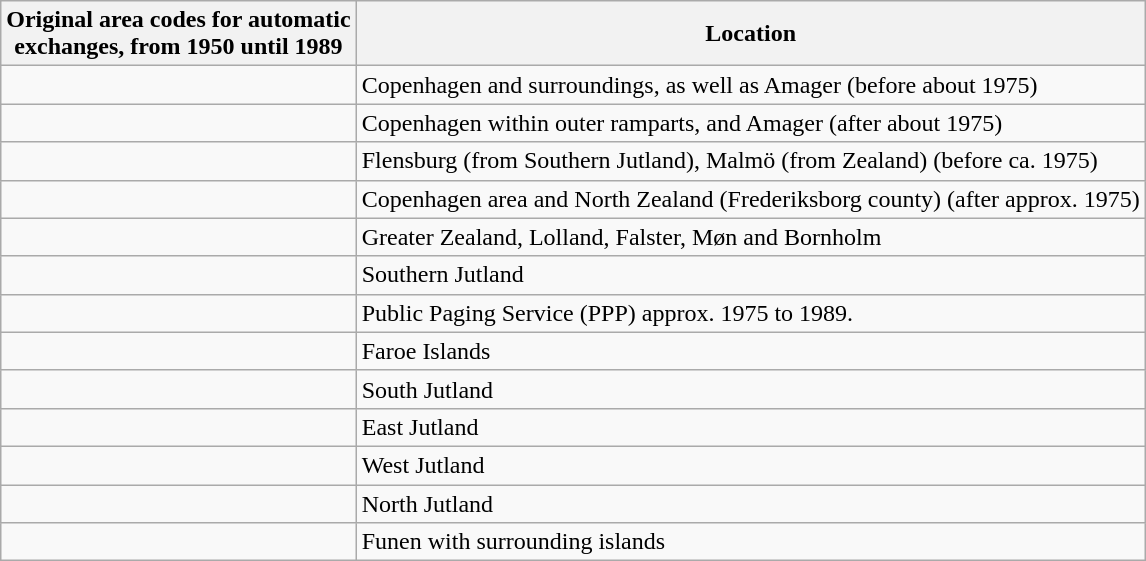<table class="wikitable">
<tr>
<th>Original area codes for automatic <br>exchanges, from 1950 until 1989</th>
<th>Location</th>
</tr>
<tr>
<td></td>
<td>Copenhagen and surroundings, as well as Amager (before about 1975)</td>
</tr>
<tr>
<td></td>
<td>Copenhagen within outer ramparts, and Amager (after about 1975)</td>
</tr>
<tr>
<td></td>
<td>Flensburg (from Southern Jutland), Malmö (from Zealand) (before ca. 1975)</td>
</tr>
<tr>
<td></td>
<td>Copenhagen area and North Zealand (Frederiksborg county) (after approx. 1975)</td>
</tr>
<tr>
<td></td>
<td>Greater Zealand, Lolland, Falster, Møn and Bornholm</td>
</tr>
<tr>
<td></td>
<td>Southern Jutland</td>
</tr>
<tr>
<td></td>
<td>Public Paging Service (PPP) approx. 1975 to 1989.</td>
</tr>
<tr>
<td></td>
<td>Faroe Islands</td>
</tr>
<tr>
<td></td>
<td>South Jutland</td>
</tr>
<tr>
<td></td>
<td>East Jutland</td>
</tr>
<tr>
<td></td>
<td>West Jutland</td>
</tr>
<tr>
<td></td>
<td>North Jutland</td>
</tr>
<tr>
<td></td>
<td>Funen with surrounding islands</td>
</tr>
</table>
